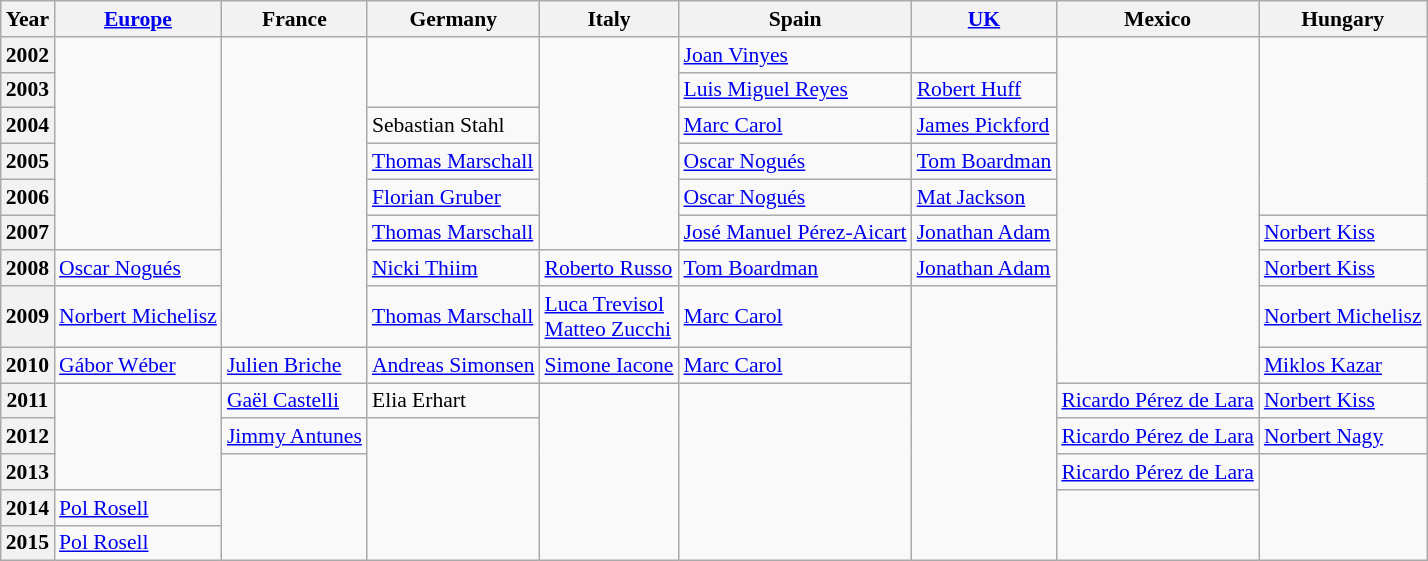<table class="wikitable" style="font-size: 90%">
<tr>
<th>Year</th>
<th> <a href='#'>Europe</a></th>
<th> France</th>
<th> Germany</th>
<th> Italy</th>
<th> Spain</th>
<th> <a href='#'>UK</a></th>
<th> Mexico</th>
<th> Hungary</th>
</tr>
<tr>
<th>2002</th>
<td rowspan=6></td>
<td rowspan=8></td>
<td rowspan=2></td>
<td rowspan=6></td>
<td> <a href='#'>Joan Vinyes</a></td>
<td></td>
<td rowspan=9></td>
<td rowspan=5></td>
</tr>
<tr>
<th>2003</th>
<td> <a href='#'>Luis Miguel Reyes</a></td>
<td> <a href='#'>Robert Huff</a></td>
</tr>
<tr>
<th>2004</th>
<td> Sebastian Stahl</td>
<td> <a href='#'>Marc Carol</a></td>
<td> <a href='#'>James Pickford</a></td>
</tr>
<tr>
<th>2005</th>
<td> <a href='#'>Thomas Marschall</a></td>
<td> <a href='#'>Oscar Nogués</a></td>
<td> <a href='#'>Tom Boardman</a></td>
</tr>
<tr>
<th>2006</th>
<td> <a href='#'>Florian Gruber</a></td>
<td> <a href='#'>Oscar Nogués</a></td>
<td> <a href='#'>Mat Jackson</a></td>
</tr>
<tr>
<th>2007</th>
<td> <a href='#'>Thomas Marschall</a></td>
<td> <a href='#'>José Manuel Pérez-Aicart</a></td>
<td> <a href='#'>Jonathan Adam</a></td>
<td> <a href='#'>Norbert Kiss</a></td>
</tr>
<tr>
<th>2008</th>
<td> <a href='#'>Oscar Nogués</a></td>
<td> <a href='#'>Nicki Thiim</a></td>
<td> <a href='#'>Roberto Russo</a></td>
<td> <a href='#'>Tom Boardman</a></td>
<td> <a href='#'>Jonathan Adam</a></td>
<td> <a href='#'>Norbert Kiss</a></td>
</tr>
<tr>
<th>2009</th>
<td> <a href='#'>Norbert Michelisz</a></td>
<td> <a href='#'>Thomas Marschall</a></td>
<td> <a href='#'>Luca Trevisol</a><br> <a href='#'>Matteo Zucchi</a></td>
<td> <a href='#'>Marc Carol</a></td>
<td rowspan=7></td>
<td> <a href='#'>Norbert Michelisz</a></td>
</tr>
<tr>
<th>2010</th>
<td> <a href='#'>Gábor Wéber</a></td>
<td> <a href='#'>Julien Briche</a></td>
<td> <a href='#'>Andreas Simonsen</a></td>
<td> <a href='#'>Simone Iacone</a></td>
<td> <a href='#'>Marc Carol</a></td>
<td> <a href='#'>Miklos Kazar</a></td>
</tr>
<tr>
<th>2011</th>
<td rowspan=3></td>
<td> <a href='#'>Gaël Castelli</a></td>
<td> Elia Erhart</td>
<td rowspan=5></td>
<td rowspan=5></td>
<td> <a href='#'>Ricardo Pérez de Lara</a></td>
<td> <a href='#'>Norbert Kiss</a></td>
</tr>
<tr>
<th>2012</th>
<td> <a href='#'>Jimmy Antunes</a></td>
<td rowspan=4></td>
<td> <a href='#'>Ricardo Pérez de Lara</a></td>
<td> <a href='#'>Norbert Nagy</a></td>
</tr>
<tr>
<th>2013</th>
<td rowspan=3></td>
<td> <a href='#'>Ricardo Pérez de Lara</a></td>
<td rowspan=3></td>
</tr>
<tr>
<th>2014</th>
<td> <a href='#'>Pol Rosell</a></td>
<td rowspan=2></td>
</tr>
<tr>
<th>2015</th>
<td> <a href='#'>Pol Rosell</a></td>
</tr>
</table>
